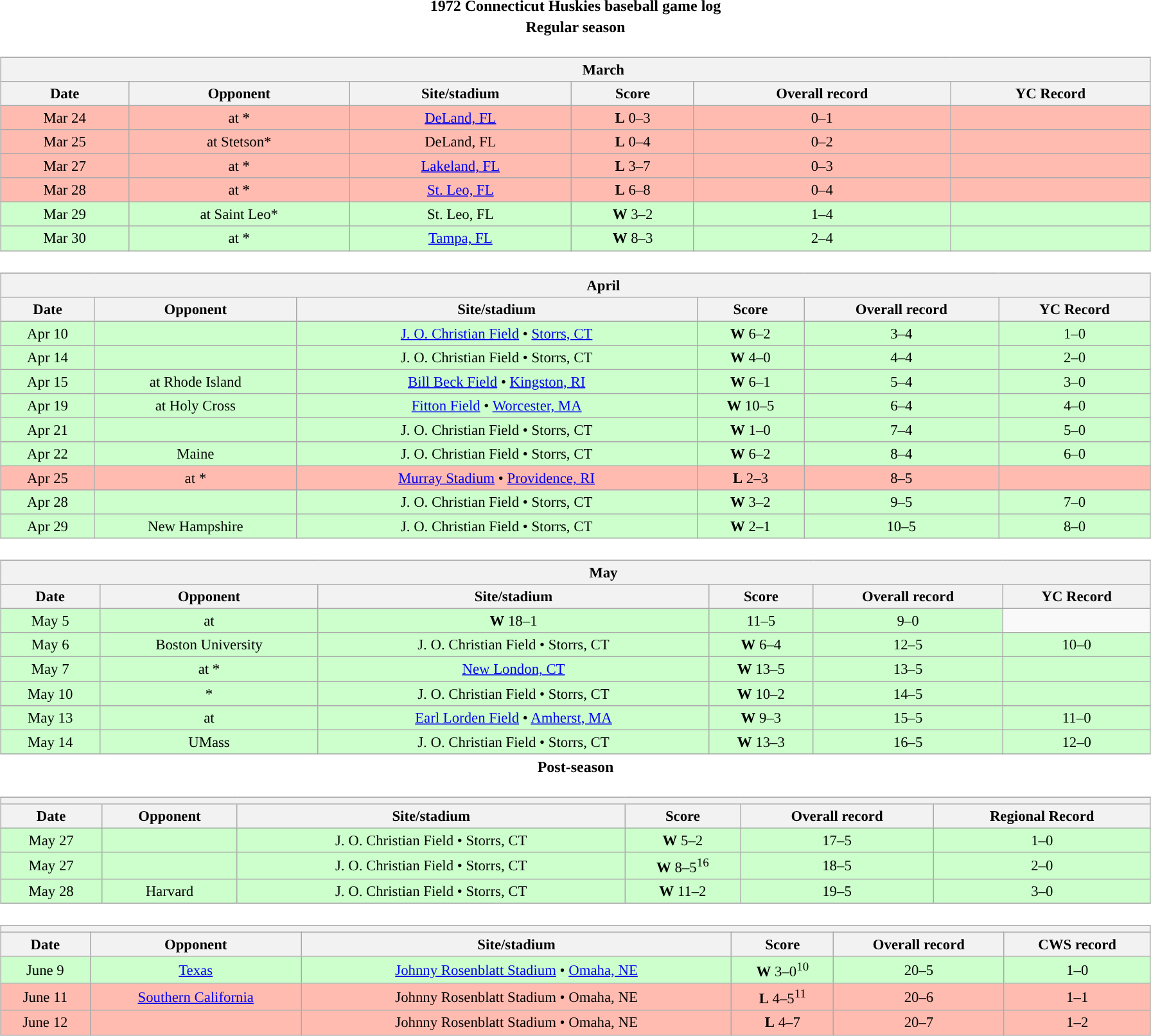<table class="toccolours" width=95% style="clear:both; margin:1.5em auto; text-align:center;">
<tr>
<th colspan=2>1972 Connecticut Huskies baseball game log</th>
</tr>
<tr>
<th colspan=2>Regular season</th>
</tr>
<tr valign="top">
<td><br><table class="wikitable collapsible collapsed" style="margin:auto; width:100%; text-align:center; font-size:95%">
<tr>
<th colspan=12 style="padding-left:4em;">March</th>
</tr>
<tr>
<th>Date</th>
<th>Opponent</th>
<th>Site/stadium</th>
<th>Score</th>
<th>Overall record</th>
<th>YC Record</th>
</tr>
<tr bgcolor=ffbbb>
<td>Mar 24</td>
<td>at *</td>
<td><a href='#'>DeLand, FL</a></td>
<td><strong>L</strong> 0–3</td>
<td>0–1</td>
<td></td>
</tr>
<tr bgcolor=ffbbb>
<td>Mar 25</td>
<td>at Stetson*</td>
<td>DeLand, FL</td>
<td><strong>L</strong> 0–4</td>
<td>0–2</td>
<td></td>
</tr>
<tr bgcolor=ffbbb>
<td>Mar 27</td>
<td>at *</td>
<td><a href='#'>Lakeland, FL</a></td>
<td><strong>L</strong> 3–7</td>
<td>0–3</td>
<td></td>
</tr>
<tr bgcolor=ffbbb>
<td>Mar 28</td>
<td>at *</td>
<td><a href='#'>St. Leo, FL</a></td>
<td><strong>L</strong> 6–8</td>
<td>0–4</td>
<td></td>
</tr>
<tr bgcolor=ccffcc>
<td>Mar 29</td>
<td>at Saint Leo*</td>
<td>St. Leo, FL</td>
<td><strong>W</strong> 3–2</td>
<td>1–4</td>
<td></td>
</tr>
<tr bgcolor=ccffcc>
<td>Mar 30</td>
<td>at *</td>
<td><a href='#'>Tampa, FL</a></td>
<td><strong>W</strong> 8–3</td>
<td>2–4</td>
<td></td>
</tr>
</table>
</td>
</tr>
<tr>
<td><br><table class="wikitable collapsible collapsed" style="margin:auto; width:100%; text-align:center; font-size:95%">
<tr>
<th colspan=12 style="padding-left:4em;">April</th>
</tr>
<tr>
<th>Date</th>
<th>Opponent</th>
<th>Site/stadium</th>
<th>Score</th>
<th>Overall record</th>
<th>YC Record</th>
</tr>
<tr bgcolor=ccffcc>
<td>Apr 10</td>
<td></td>
<td><a href='#'>J. O. Christian Field</a> • <a href='#'>Storrs, CT</a></td>
<td><strong>W</strong> 6–2</td>
<td>3–4</td>
<td>1–0</td>
</tr>
<tr bgcolor=ccffcc>
<td>Apr 14</td>
<td></td>
<td>J. O. Christian Field • Storrs, CT</td>
<td><strong>W</strong> 4–0</td>
<td>4–4</td>
<td>2–0</td>
</tr>
<tr bgcolor=ccffcc>
<td>Apr 15</td>
<td>at Rhode Island</td>
<td><a href='#'>Bill Beck Field</a> • <a href='#'>Kingston, RI</a></td>
<td><strong>W</strong> 6–1</td>
<td>5–4</td>
<td>3–0</td>
</tr>
<tr bgcolor=ccffcc>
<td>Apr 19</td>
<td>at Holy Cross</td>
<td><a href='#'>Fitton Field</a> • <a href='#'>Worcester, MA</a></td>
<td><strong>W</strong> 10–5</td>
<td>6–4</td>
<td>4–0</td>
</tr>
<tr bgcolor=ccffcc>
<td>Apr 21</td>
<td></td>
<td>J. O. Christian Field • Storrs, CT</td>
<td><strong>W</strong> 1–0</td>
<td>7–4</td>
<td>5–0</td>
</tr>
<tr bgcolor=ccffcc>
<td>Apr 22</td>
<td>Maine</td>
<td>J. O. Christian Field • Storrs, CT</td>
<td><strong>W</strong> 6–2</td>
<td>8–4</td>
<td>6–0</td>
</tr>
<tr bgcolor=ffbbb>
<td>Apr 25</td>
<td>at *</td>
<td><a href='#'>Murray Stadium</a> • <a href='#'>Providence, RI</a></td>
<td><strong>L</strong> 2–3</td>
<td>8–5</td>
<td></td>
</tr>
<tr bgcolor=ccffcc>
<td>Apr 28</td>
<td></td>
<td>J. O. Christian Field • Storrs, CT</td>
<td><strong>W</strong> 3–2</td>
<td>9–5</td>
<td>7–0</td>
</tr>
<tr bgcolor=ccffcc>
<td>Apr 29</td>
<td>New Hampshire</td>
<td>J. O. Christian Field • Storrs, CT</td>
<td><strong>W</strong> 2–1</td>
<td>10–5</td>
<td>8–0</td>
</tr>
</table>
</td>
</tr>
<tr>
<td><br><table class="wikitable collapsible collapsed" style="margin:auto; width:100%; text-align:center; font-size:95%">
<tr>
<th colspan=12 style="padding-left:4em;">May</th>
</tr>
<tr>
<th>Date</th>
<th>Opponent</th>
<th>Site/stadium</th>
<th>Score</th>
<th>Overall record</th>
<th>YC Record</th>
</tr>
<tr bgcolor=ccffcc>
<td>May 5</td>
<td>at </td>
<td><strong>W</strong> 18–1</td>
<td>11–5</td>
<td>9–0</td>
</tr>
<tr bgcolor=ccffcc>
<td>May 6</td>
<td>Boston University</td>
<td>J. O. Christian Field • Storrs, CT</td>
<td><strong>W</strong> 6–4</td>
<td>12–5</td>
<td>10–0</td>
</tr>
<tr bgcolor=ccffcc>
<td>May 7</td>
<td>at *</td>
<td><a href='#'>New London, CT</a></td>
<td><strong>W</strong> 13–5</td>
<td>13–5</td>
<td></td>
</tr>
<tr bgcolor=ccffcc>
<td>May 10</td>
<td>*</td>
<td>J. O. Christian Field • Storrs, CT</td>
<td><strong>W</strong> 10–2</td>
<td>14–5</td>
<td></td>
</tr>
<tr bgcolor=ccffcc>
<td>May 13</td>
<td>at </td>
<td><a href='#'>Earl Lorden Field</a> • <a href='#'>Amherst, MA</a></td>
<td><strong>W</strong> 9–3</td>
<td>15–5</td>
<td>11–0</td>
</tr>
<tr bgcolor=ccffcc>
<td>May 14</td>
<td>UMass</td>
<td>J. O. Christian Field • Storrs, CT</td>
<td><strong>W</strong> 13–3</td>
<td>16–5</td>
<td>12–0</td>
</tr>
</table>
</td>
</tr>
<tr>
<th colspan=2>Post-season</th>
</tr>
<tr>
<td><br><table class="wikitable collapsible collapsed" style="margin:auto; width:100%; text-align:center; font-size:95%">
<tr>
<th colspan=12 style="padding-left:4em;"><a href='#'></a></th>
</tr>
<tr>
<th>Date</th>
<th>Opponent</th>
<th>Site/stadium</th>
<th>Score</th>
<th>Overall record</th>
<th>Regional Record</th>
</tr>
<tr bgcolor=ccffcc>
<td>May 27</td>
<td></td>
<td>J. O. Christian Field • Storrs, CT</td>
<td><strong>W</strong> 5–2</td>
<td>17–5</td>
<td>1–0</td>
</tr>
<tr bgcolor=ccffcc>
<td>May 27</td>
<td></td>
<td>J. O. Christian Field • Storrs, CT</td>
<td><strong>W</strong> 8–5<sup>16</sup></td>
<td>18–5</td>
<td>2–0</td>
</tr>
<tr bgcolor=ccffcc>
<td>May 28</td>
<td>Harvard</td>
<td>J. O. Christian Field • Storrs, CT</td>
<td><strong>W</strong> 11–2</td>
<td>19–5</td>
<td>3–0</td>
</tr>
</table>
</td>
</tr>
<tr>
<td><br><table class="wikitable collapsible collapsed" style="margin:auto; width:100%; text-align:center; font-size:95%">
<tr>
<th colspan=12 style="padding-left:4em;"><a href='#'></a></th>
</tr>
<tr>
<th>Date</th>
<th>Opponent</th>
<th>Site/stadium</th>
<th>Score</th>
<th>Overall record</th>
<th>CWS record</th>
</tr>
<tr bgcolor=ccffcc>
<td>June 9</td>
<td><a href='#'>Texas</a></td>
<td><a href='#'>Johnny Rosenblatt Stadium</a> • <a href='#'>Omaha, NE</a></td>
<td><strong>W</strong> 3–0<sup>10</sup></td>
<td>20–5</td>
<td>1–0</td>
</tr>
<tr bgcolor=ffbbb>
<td>June 11</td>
<td><a href='#'>Southern California</a></td>
<td>Johnny Rosenblatt Stadium • Omaha, NE</td>
<td><strong>L</strong> 4–5<sup>11</sup></td>
<td>20–6</td>
<td>1–1</td>
</tr>
<tr bgcolor=ffbbb>
<td>June 12</td>
<td></td>
<td>Johnny Rosenblatt Stadium • Omaha, NE</td>
<td><strong>L</strong> 4–7</td>
<td>20–7</td>
<td>1–2</td>
</tr>
</table>
</td>
</tr>
</table>
